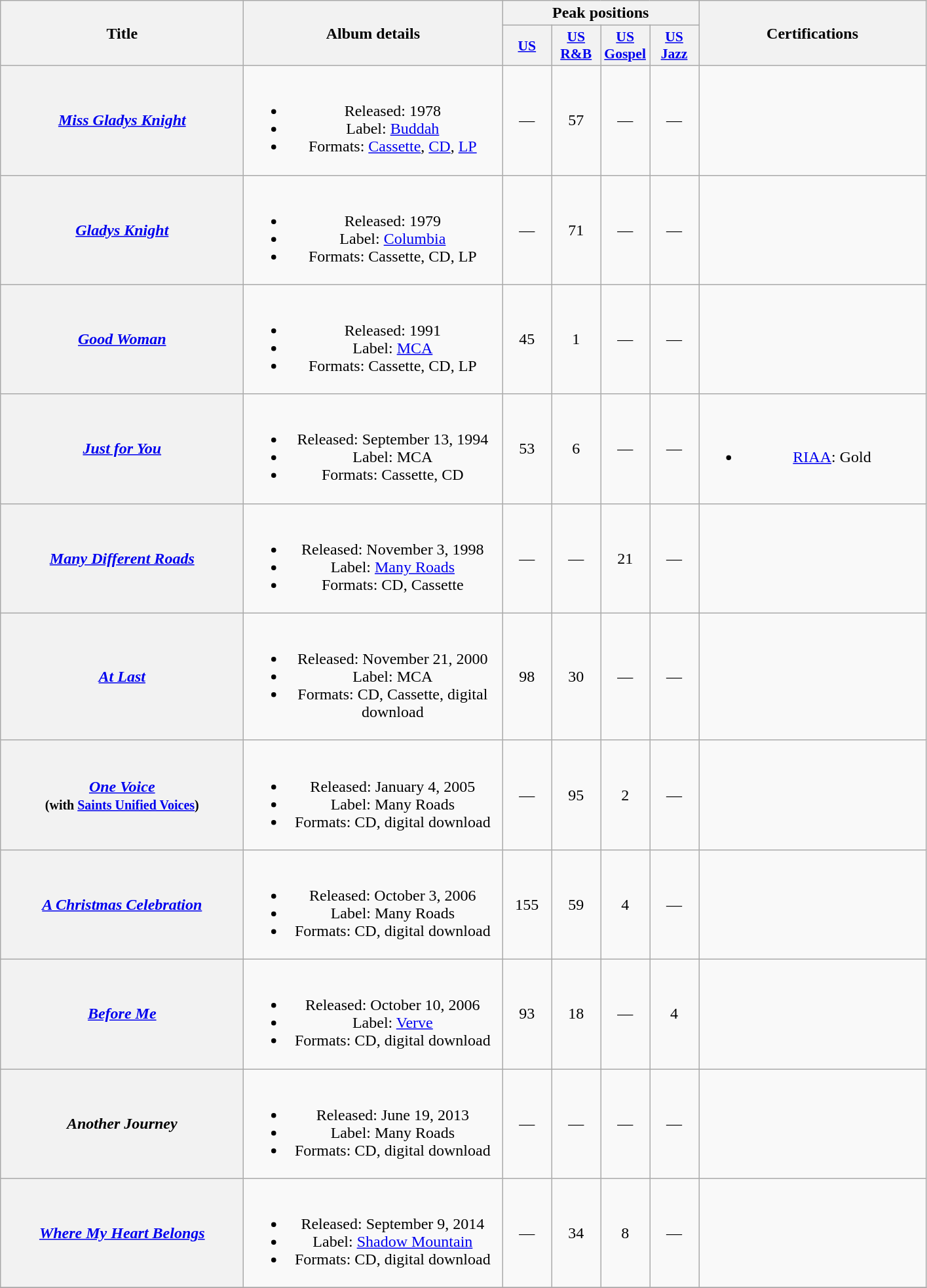<table class="wikitable plainrowheaders" style="text-align:center;" border="1">
<tr>
<th scope="col" rowspan="2" style="width:15em;">Title</th>
<th scope="col" rowspan="2" style="width:16em;">Album details</th>
<th scope="col" colspan="4">Peak positions</th>
<th scope="col" rowspan="2" style="width:14em;">Certifications</th>
</tr>
<tr>
<th scope="col" style="width:3em;font-size:90%;"><a href='#'>US</a><br></th>
<th scope="col" style="width:3em;font-size:90%;"><a href='#'>US<br>R&B</a><br></th>
<th scope="col" style="width:3em;font-size:90%;"><a href='#'>US<br>Gospel</a><br></th>
<th scope="col" style="width:3em;font-size:90%;"><a href='#'>US<br>Jazz</a><br></th>
</tr>
<tr>
<th scope="row"><em><a href='#'>Miss Gladys Knight</a></em></th>
<td><br><ul><li>Released: 1978</li><li>Label: <a href='#'>Buddah</a></li><li>Formats: <a href='#'>Cassette</a>, <a href='#'>CD</a>, <a href='#'>LP</a></li></ul></td>
<td>—</td>
<td>57</td>
<td>—</td>
<td>—</td>
<td></td>
</tr>
<tr>
<th scope="row"><em><a href='#'>Gladys Knight</a></em></th>
<td><br><ul><li>Released: 1979</li><li>Label: <a href='#'>Columbia</a></li><li>Formats: Cassette, CD, LP</li></ul></td>
<td>—</td>
<td>71</td>
<td>—</td>
<td>—</td>
<td></td>
</tr>
<tr>
<th scope="row"><em><a href='#'>Good Woman</a></em></th>
<td><br><ul><li>Released: 1991</li><li>Label: <a href='#'>MCA</a></li><li>Formats: Cassette, CD, LP</li></ul></td>
<td>45</td>
<td>1</td>
<td>—</td>
<td>—</td>
<td></td>
</tr>
<tr>
<th scope="row"><em><a href='#'>Just for You</a></em></th>
<td><br><ul><li>Released: September 13, 1994</li><li>Label: MCA</li><li>Formats: Cassette, CD</li></ul></td>
<td>53</td>
<td>6</td>
<td>—</td>
<td>—</td>
<td><br><ul><li><a href='#'>RIAA</a>: Gold</li></ul></td>
</tr>
<tr>
<th scope="row"><em><a href='#'>Many Different Roads</a></em></th>
<td><br><ul><li>Released: November 3, 1998</li><li>Label: <a href='#'>Many Roads</a></li><li>Formats: CD, Cassette</li></ul></td>
<td>—</td>
<td>—</td>
<td>21</td>
<td>—</td>
<td></td>
</tr>
<tr>
<th scope="row"><em><a href='#'>At Last</a></em></th>
<td><br><ul><li>Released: November 21, 2000</li><li>Label: MCA</li><li>Formats: CD, Cassette, digital download</li></ul></td>
<td>98</td>
<td>30</td>
<td>—</td>
<td>—</td>
<td></td>
</tr>
<tr>
<th scope="row"><em><a href='#'>One Voice</a></em> <br> <small>(with <a href='#'>Saints Unified Voices</a>)</small></th>
<td><br><ul><li>Released: January 4, 2005</li><li>Label: Many Roads</li><li>Formats: CD, digital download</li></ul></td>
<td>—</td>
<td>95</td>
<td>2</td>
<td>—</td>
<td></td>
</tr>
<tr>
<th scope="row"><em><a href='#'>A Christmas Celebration</a></em></th>
<td><br><ul><li>Released: October 3, 2006</li><li>Label: Many Roads</li><li>Formats: CD, digital download</li></ul></td>
<td>155</td>
<td>59</td>
<td>4</td>
<td>—</td>
<td></td>
</tr>
<tr>
<th scope="row"><em><a href='#'>Before Me</a></em></th>
<td><br><ul><li>Released: October 10, 2006</li><li>Label: <a href='#'>Verve</a></li><li>Formats: CD, digital download</li></ul></td>
<td>93</td>
<td>18</td>
<td>—</td>
<td>4</td>
<td></td>
</tr>
<tr>
<th scope="row"><em>Another Journey</em></th>
<td><br><ul><li>Released: June 19, 2013</li><li>Label: Many Roads</li><li>Formats: CD, digital download</li></ul></td>
<td>—</td>
<td>—</td>
<td>—</td>
<td>—</td>
<td></td>
</tr>
<tr>
<th scope="row"><em><a href='#'>Where My Heart Belongs</a></em></th>
<td><br><ul><li>Released: September 9, 2014</li><li>Label: <a href='#'>Shadow Mountain</a></li><li>Formats: CD, digital download</li></ul></td>
<td>—</td>
<td>34</td>
<td>8</td>
<td>—</td>
<td></td>
</tr>
<tr>
</tr>
</table>
